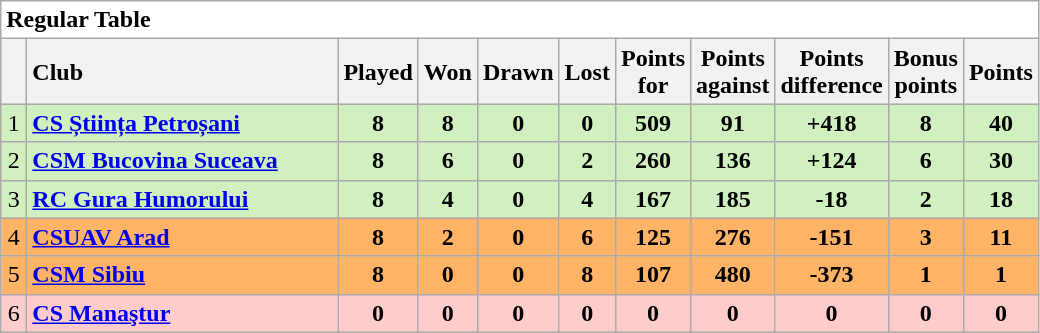<table class="wikitable" style="float:left; margin-right:15px; text-align: centre;">
<tr>
<td colspan="11" bgcolor="#ffffff" cellpadding="0" cellspacing="0"><strong>Regular Table</strong></td>
</tr>
<tr>
<th bgcolor="#efefef" width="10"></th>
<th bgcolor="#efefef" style="text-align:left" width="200">Club</th>
<th bgcolor="#efefef" width="20">Played</th>
<th bgcolor="#efefef" width="20">Won</th>
<th bgcolor="#efefef" width="20">Drawn</th>
<th bgcolor="#efefef" width="20">Lost</th>
<th bgcolor="#efefef" width="20">Points for</th>
<th bgcolor="#efefef" width="20">Points against</th>
<th bgcolor="#efefef" width="20">Points difference</th>
<th bgcolor="#efefef" width="20">Bonus points</th>
<th bgcolor="#efefef" width="20">Points</th>
</tr>
<tr bgcolor=#d0f0c0 align=center>
<td>1</td>
<td align=left><strong><a href='#'>CS Știința Petroșani</a></strong></td>
<td><strong>8</strong></td>
<td><strong>8</strong></td>
<td><strong>0</strong></td>
<td><strong>0</strong></td>
<td><strong>509</strong></td>
<td><strong>91</strong></td>
<td><strong>+418</strong></td>
<td><strong>8</strong></td>
<td><strong>40</strong></td>
</tr>
<tr bgcolor=#d0f0c0 align=center>
<td>2</td>
<td align=left><strong><a href='#'>CSM Bucovina Suceava</a></strong></td>
<td><strong>8</strong></td>
<td><strong>6</strong></td>
<td><strong>0</strong></td>
<td><strong>2</strong></td>
<td><strong>260</strong></td>
<td><strong>136</strong></td>
<td><strong>+124</strong></td>
<td><strong>6</strong></td>
<td><strong>30</strong></td>
</tr>
<tr bgcolor=#d0f0c0 align=center>
<td>3</td>
<td align=left><strong><a href='#'>RC Gura Humorului</a></strong></td>
<td><strong>8</strong></td>
<td><strong>4</strong></td>
<td><strong>0</strong></td>
<td><strong>4</strong></td>
<td><strong>167</strong></td>
<td><strong>185</strong></td>
<td><strong>-18</strong></td>
<td><strong>2</strong></td>
<td><strong>18</strong></td>
</tr>
<tr bgcolor=#ffb366 align=center>
<td>4</td>
<td align=left><strong><a href='#'>CSUAV Arad</a></strong></td>
<td><strong>8</strong></td>
<td><strong>2</strong></td>
<td><strong>0</strong></td>
<td><strong>6</strong></td>
<td><strong>125</strong></td>
<td><strong>276</strong></td>
<td><strong>-151</strong></td>
<td><strong>3</strong></td>
<td><strong>11</strong></td>
</tr>
<tr bgcolor=#ffb366  align=center>
<td>5</td>
<td align=left><strong><a href='#'>CSM Sibiu</a> </strong></td>
<td><strong>8</strong></td>
<td><strong>0</strong></td>
<td><strong>0</strong></td>
<td><strong>8</strong></td>
<td><strong>107</strong></td>
<td><strong>480</strong></td>
<td><strong>-373</strong></td>
<td><strong>1</strong></td>
<td><strong>1</strong></td>
</tr>
<tr bgcolor=#ffcccc  align=center>
<td>6</td>
<td align=left><strong><a href='#'>CS Manaştur</a></strong></td>
<td><strong>0</strong></td>
<td><strong>0</strong></td>
<td><strong>0</strong></td>
<td><strong>0</strong></td>
<td><strong>0</strong></td>
<td><strong>0</strong></td>
<td><strong>0</strong></td>
<td><strong>0</strong></td>
<td><strong>0</strong></td>
</tr>
</table>
